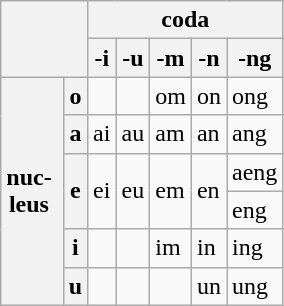<table class=wikitable>
<tr>
<th rowspan=2 colspan=2></th>
<th colspan=5>coda</th>
</tr>
<tr>
<th>-i</th>
<th>-u</th>
<th>-m</th>
<th>-n</th>
<th>-ng</th>
</tr>
<tr>
<th rowspan=7>nuc- <br>leus </th>
<th>o</th>
<td></td>
<td></td>
<td>om</td>
<td>on</td>
<td>ong</td>
</tr>
<tr>
<th rowspan=2>a</th>
<td rowspan=2>ai</td>
<td rowspan=2>au</td>
<td rowspan=2>am</td>
<td rowspan=2>an</td>
<td rowspan=1>ang</td>
</tr>
<tr>
<td rowspan=2>aeng</td>
</tr>
<tr>
<th rowspan=2>e</th>
<td rowspan=2>ei</td>
<td rowspan=2>eu</td>
<td rowspan=2>em</td>
<td rowspan=2>en</td>
</tr>
<tr>
<td>eng</td>
</tr>
<tr>
<th>i</th>
<td></td>
<td></td>
<td>im</td>
<td>in</td>
<td>ing</td>
</tr>
<tr>
<th>u</th>
<td></td>
<td></td>
<td></td>
<td>un</td>
<td>ung</td>
</tr>
</table>
